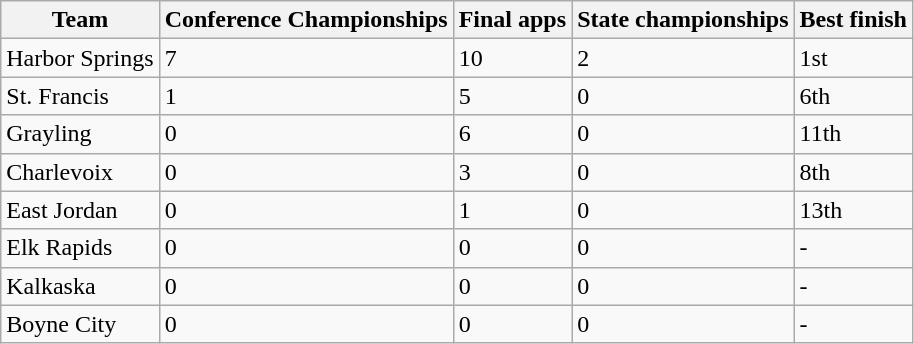<table class="wikitable collapsible sortable">
<tr>
<th>Team</th>
<th>Conference Championships</th>
<th>Final apps</th>
<th>State championships</th>
<th>Best finish</th>
</tr>
<tr>
<td>Harbor Springs</td>
<td>7</td>
<td>10</td>
<td>2</td>
<td>1st</td>
</tr>
<tr>
<td>St. Francis</td>
<td>1</td>
<td>5</td>
<td>0</td>
<td>6th</td>
</tr>
<tr>
<td>Grayling</td>
<td>0</td>
<td>6</td>
<td>0</td>
<td>11th</td>
</tr>
<tr>
<td>Charlevoix</td>
<td>0</td>
<td>3</td>
<td>0</td>
<td>8th</td>
</tr>
<tr>
<td>East Jordan</td>
<td>0</td>
<td>1</td>
<td>0</td>
<td>13th</td>
</tr>
<tr>
<td>Elk Rapids</td>
<td>0</td>
<td>0</td>
<td>0</td>
<td>-</td>
</tr>
<tr>
<td>Kalkaska</td>
<td>0</td>
<td>0</td>
<td>0</td>
<td>-</td>
</tr>
<tr>
<td>Boyne City</td>
<td>0</td>
<td>0</td>
<td>0</td>
<td>-</td>
</tr>
</table>
